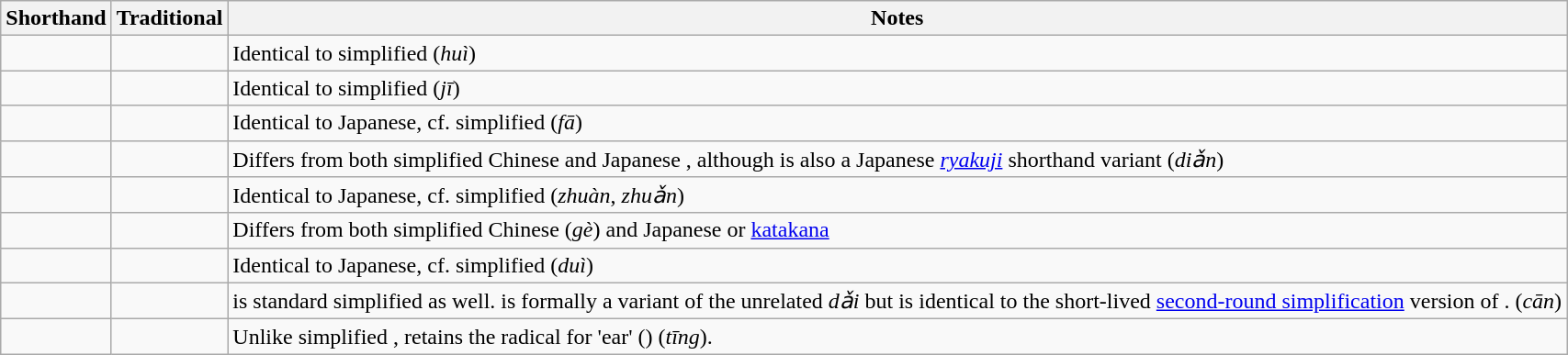<table class="wikitable">
<tr>
<th>Shorthand</th>
<th>Traditional</th>
<th>Notes</th>
</tr>
<tr>
<td></td>
<td></td>
<td>Identical to simplified  (<em>huì</em>)</td>
</tr>
<tr>
<td></td>
<td></td>
<td>Identical to simplified  (<em>jī</em>)</td>
</tr>
<tr>
<td></td>
<td></td>
<td>Identical to Japanese, cf. simplified  (<em>fā</em>)</td>
</tr>
<tr>
<td></td>
<td></td>
<td>Differs from both simplified Chinese and Japanese , although  is also a Japanese <em><a href='#'>ryakuji</a></em> shorthand variant (<em>diǎn</em>)</td>
</tr>
<tr>
<td></td>
<td></td>
<td>Identical to Japanese, cf. simplified  (<em>zhuàn</em>, <em>zhuǎn</em>)</td>
</tr>
<tr>
<td></td>
<td></td>
<td>Differs from both simplified Chinese  (<em>gè</em>) and Japanese  or <a href='#'>katakana</a> </td>
</tr>
<tr>
<td></td>
<td></td>
<td>Identical to Japanese, cf. simplified  (<em>duì</em>)</td>
</tr>
<tr>
<td></td>
<td></td>
<td> is standard simplified as well.  is formally a variant of the unrelated  <em>dǎi</em> but is identical to the short-lived <a href='#'>second-round simplification</a> version of . (<em>cān</em>)</td>
</tr>
<tr>
<td></td>
<td></td>
<td>Unlike simplified ,  retains the radical for 'ear' () (<em>tīng</em>).</td>
</tr>
</table>
